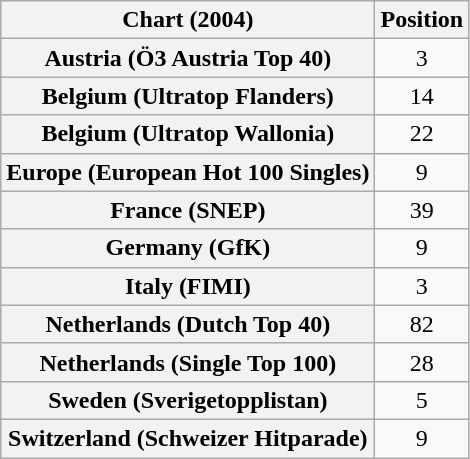<table class="wikitable plainrowheaders sortable" style="text-align:center">
<tr>
<th scope="col">Chart (2004)</th>
<th scope="col">Position</th>
</tr>
<tr>
<th scope="row">Austria (Ö3 Austria Top 40)</th>
<td>3</td>
</tr>
<tr>
<th scope="row">Belgium (Ultratop Flanders)</th>
<td>14</td>
</tr>
<tr>
<th scope="row">Belgium (Ultratop Wallonia)</th>
<td>22</td>
</tr>
<tr>
<th scope="row">Europe (European Hot 100 Singles)</th>
<td>9</td>
</tr>
<tr>
<th scope="row">France (SNEP)</th>
<td>39</td>
</tr>
<tr>
<th scope="row">Germany (GfK)</th>
<td>9</td>
</tr>
<tr>
<th scope="row">Italy (FIMI)</th>
<td>3</td>
</tr>
<tr>
<th scope="row">Netherlands (Dutch Top 40)</th>
<td>82</td>
</tr>
<tr>
<th scope="row">Netherlands (Single Top 100)</th>
<td>28</td>
</tr>
<tr>
<th scope="row">Sweden (Sverigetopplistan)</th>
<td>5</td>
</tr>
<tr>
<th scope="row">Switzerland (Schweizer Hitparade)</th>
<td>9</td>
</tr>
</table>
